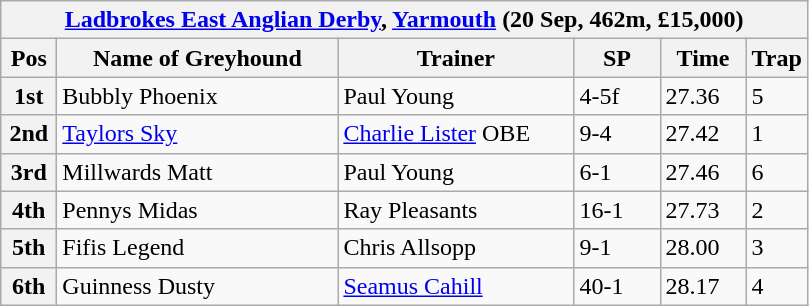<table class="wikitable">
<tr>
<th colspan="6"><a href='#'>Ladbrokes East Anglian Derby</a>, <a href='#'>Yarmouth</a> (20 Sep, 462m, £15,000)</th>
</tr>
<tr>
<th width=30>Pos</th>
<th width=180>Name of Greyhound</th>
<th width=150>Trainer</th>
<th width=50>SP</th>
<th width=50>Time</th>
<th width=30>Trap</th>
</tr>
<tr>
<th>1st</th>
<td>Bubbly Phoenix</td>
<td>Paul Young</td>
<td>4-5f</td>
<td>27.36</td>
<td>5</td>
</tr>
<tr>
<th>2nd</th>
<td><a href='#'>Taylors Sky</a></td>
<td><a href='#'>Charlie Lister</a> OBE</td>
<td>9-4</td>
<td>27.42</td>
<td>1</td>
</tr>
<tr>
<th>3rd</th>
<td>Millwards Matt</td>
<td>Paul Young</td>
<td>6-1</td>
<td>27.46</td>
<td>6</td>
</tr>
<tr>
<th>4th</th>
<td>Pennys Midas</td>
<td>Ray Pleasants</td>
<td>16-1</td>
<td>27.73</td>
<td>2</td>
</tr>
<tr>
<th>5th</th>
<td>Fifis Legend</td>
<td>Chris Allsopp</td>
<td>9-1</td>
<td>28.00</td>
<td>3</td>
</tr>
<tr>
<th>6th</th>
<td>Guinness Dusty</td>
<td><a href='#'>Seamus Cahill</a></td>
<td>40-1</td>
<td>28.17</td>
<td>4</td>
</tr>
</table>
